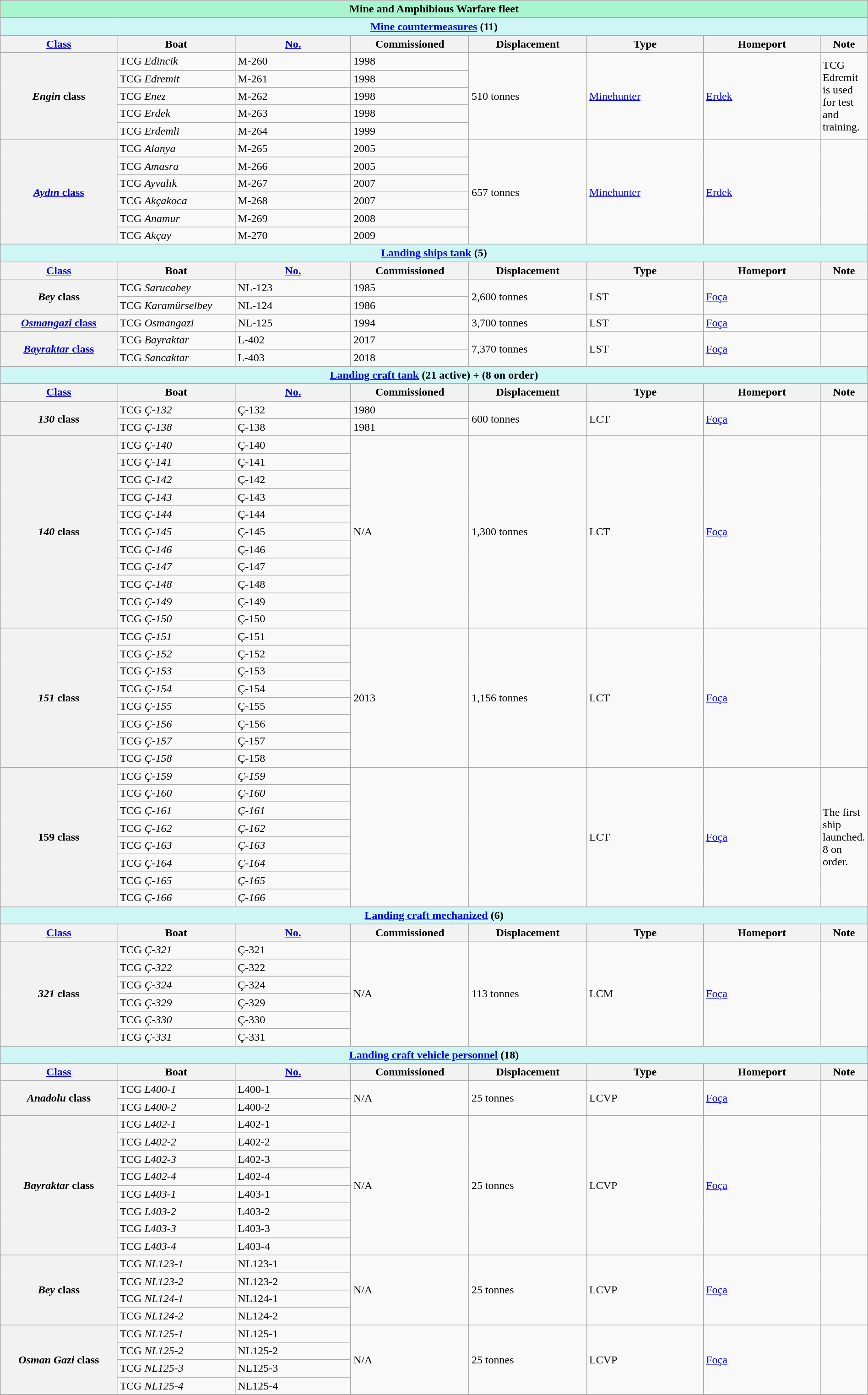<table class="wikitable" style="margin:auto; width:100%;">
<tr>
<th style="align: center; background: #A9F5D0;" colspan="8">Mine and Amphibious Warfare fleet</th>
</tr>
<tr>
<th style="align: center; background: #CEF6F5;" colspan="8"><a href='#'>Mine countermeasures</a> (11)</th>
</tr>
<tr>
<th style="text-align:center; width:14%;"><a href='#'>Class</a></th>
<th style="text-align:center; width:14%;">Boat</th>
<th style="text-align:center; width:14%;"><a href='#'>No.</a></th>
<th style="text-align:center; width:14%;">Commissioned</th>
<th style="text-align:center; width:14%;">Displacement</th>
<th style="text-align:center; width:14%;">Type</th>
<th style="text-align:center; width:14%;">Homeport</th>
<th style="text-align:center; width:2%;">Note</th>
</tr>
<tr>
<th rowspan="5"><em>Engin</em> class</th>
<td>TCG <em>Edincik</em></td>
<td>M-260</td>
<td>1998</td>
<td rowspan="5">510 tonnes</td>
<td rowspan="5"><a href='#'>Minehunter</a></td>
<td rowspan="5"><a href='#'>Erdek</a></td>
<td rowspan="5">TCG Edremit is used for test and training.</td>
</tr>
<tr>
<td>TCG <em>Edremit</em></td>
<td>M-261</td>
<td>1998</td>
</tr>
<tr>
<td>TCG <em>Enez</em></td>
<td>M-262</td>
<td>1998</td>
</tr>
<tr>
<td>TCG <em>Erdek</em></td>
<td>M-263</td>
<td>1998</td>
</tr>
<tr>
<td>TCG <em>Erdemli</em></td>
<td>M-264</td>
<td>1999</td>
</tr>
<tr>
<th rowspan="6"><a href='#'><em>Aydın</em> class</a></th>
<td>TCG <em>Alanya</em></td>
<td>M-265</td>
<td>2005</td>
<td rowspan="6">657 tonnes</td>
<td rowspan="6"><a href='#'>Minehunter</a></td>
<td rowspan="6"><a href='#'>Erdek</a></td>
<td rowspan="6"></td>
</tr>
<tr>
<td>TCG <em>Amasra</em></td>
<td>M-266</td>
<td>2005</td>
</tr>
<tr>
<td>TCG <em>Ayvalık</em></td>
<td>M-267</td>
<td>2007</td>
</tr>
<tr>
<td>TCG <em>Akçakoca</em></td>
<td>M-268</td>
<td>2007</td>
</tr>
<tr>
<td>TCG <em>Anamur</em></td>
<td>M-269</td>
<td>2008</td>
</tr>
<tr>
<td>TCG <em>Akçay</em></td>
<td>M-270</td>
<td>2009</td>
</tr>
<tr>
<th style="align: center; background: #CEF6F5;" colspan="8"><a href='#'>Landing ships tank</a> (5)</th>
</tr>
<tr>
<th style="text-align:center; width:14%;"><a href='#'>Class</a></th>
<th style="text-align:center; width:14%;">Boat</th>
<th style="text-align:center; width:14%;"><a href='#'>No.</a></th>
<th style="text-align:center; width:14%;">Commissioned</th>
<th style="text-align:center; width:14%;">Displacement</th>
<th style="text-align:center; width:14%;">Type</th>
<th style="text-align:center; width:14%;">Homeport</th>
<th style="text-align:center; width:2%;">Note</th>
</tr>
<tr>
<th rowspan="2"><em>Bey</em> class</th>
<td>TCG <em>Sarucabey</em></td>
<td>NL-123</td>
<td>1985</td>
<td rowspan="2">2,600 tonnes</td>
<td rowspan="2">LST</td>
<td rowspan="2"><a href='#'>Foça</a></td>
<td rowspan="2"></td>
</tr>
<tr>
<td>TCG <em>Karamürselbey</em></td>
<td>NL-124</td>
<td>1986</td>
</tr>
<tr>
<th><a href='#'><em>Osmangazi</em> class</a></th>
<td>TCG <em>Osmangazi</em></td>
<td>NL-125</td>
<td>1994</td>
<td>3,700 tonnes</td>
<td>LST</td>
<td><a href='#'>Foça</a></td>
<td></td>
</tr>
<tr>
<th rowspan="2"><a href='#'><em>Bayraktar</em> class</a></th>
<td>TCG <em>Bayraktar</em></td>
<td>L-402</td>
<td>2017</td>
<td rowspan="2">7,370 tonnes</td>
<td rowspan="2">LST</td>
<td rowspan="2"><a href='#'>Foça</a></td>
<td rowspan="2"></td>
</tr>
<tr>
<td>TCG <em>Sancaktar</em></td>
<td>L-403</td>
<td>2018</td>
</tr>
<tr>
<th style="align: center; background: #CEF6F5;" colspan="8"><a href='#'>Landing craft tank</a> (21 active) + (8 on order)</th>
</tr>
<tr>
<th style="text-align:center; width:14%;"><a href='#'>Class</a></th>
<th style="text-align:center; width:14%;">Boat</th>
<th style="text-align:center; width:14%;"><a href='#'>No.</a></th>
<th style="text-align:center; width:14%;">Commissioned</th>
<th style="text-align:center; width:14%;">Displacement</th>
<th style="text-align:center; width:14%;">Type</th>
<th style="text-align:center; width:14%;">Homeport</th>
<th style="text-align:center; width:2%;">Note</th>
</tr>
<tr>
<th rowspan="2"><em>130</em> class</th>
<td>TCG <em>Ç-132</em></td>
<td>Ç-132</td>
<td>1980</td>
<td rowspan="2">600 tonnes</td>
<td rowspan="2">LCT</td>
<td rowspan="2"><a href='#'>Foça</a></td>
<td rowspan="2"></td>
</tr>
<tr>
<td>TCG <em>Ç-138</em></td>
<td>Ç-138</td>
<td>1981</td>
</tr>
<tr>
<th rowspan="11"><em>140</em> class</th>
<td>TCG <em>Ç-140</em></td>
<td>Ç-140</td>
<td rowspan="11">N/A</td>
<td rowspan="11">1,300 tonnes</td>
<td rowspan="11">LCT</td>
<td rowspan="11"><a href='#'>Foça</a></td>
<td rowspan="11"></td>
</tr>
<tr>
<td>TCG <em>Ç-141</em></td>
<td>Ç-141</td>
</tr>
<tr>
<td>TCG <em>Ç-142</em></td>
<td>Ç-142</td>
</tr>
<tr>
<td>TCG <em>Ç-143</em></td>
<td>Ç-143</td>
</tr>
<tr>
<td>TCG <em>Ç-144</em></td>
<td>Ç-144</td>
</tr>
<tr>
<td>TCG <em>Ç-145</em></td>
<td>Ç-145</td>
</tr>
<tr>
<td>TCG <em>Ç-146</em></td>
<td>Ç-146</td>
</tr>
<tr>
<td>TCG <em>Ç-147</em></td>
<td>Ç-147</td>
</tr>
<tr>
<td>TCG <em>Ç-148</em></td>
<td>Ç-148</td>
</tr>
<tr>
<td>TCG <em>Ç-149</em></td>
<td>Ç-149</td>
</tr>
<tr>
<td>TCG <em>Ç-150</em></td>
<td>Ç-150</td>
</tr>
<tr>
<th rowspan="8"><em>151</em> class</th>
<td>TCG <em>Ç-151</em></td>
<td>Ç-151</td>
<td rowspan="8">2013</td>
<td rowspan="8">1,156 tonnes</td>
<td rowspan="8">LCT</td>
<td rowspan="8"><a href='#'>Foça</a></td>
<td rowspan="8"></td>
</tr>
<tr>
<td>TCG <em>Ç-152</em></td>
<td>Ç-152</td>
</tr>
<tr>
<td>TCG <em>Ç-153</em></td>
<td>Ç-153</td>
</tr>
<tr>
<td>TCG <em>Ç-154</em></td>
<td>Ç-154</td>
</tr>
<tr>
<td>TCG <em>Ç-155</em></td>
<td>Ç-155</td>
</tr>
<tr>
<td>TCG <em>Ç-156</em></td>
<td>Ç-156</td>
</tr>
<tr>
<td>TCG <em>Ç-157</em></td>
<td>Ç-157</td>
</tr>
<tr>
<td>TCG <em>Ç-158</em></td>
<td>Ç-158</td>
</tr>
<tr>
<th rowspan="8">159 class</th>
<td>TCG <em>Ç-159</em></td>
<td><em>Ç-159</em></td>
<td rowspan="8"></td>
<td rowspan="8"></td>
<td rowspan="8">LCT</td>
<td rowspan="8"><a href='#'>Foça</a></td>
<td rowspan="8">The first ship launched.<br>8 on order.</td>
</tr>
<tr>
<td>TCG <em>Ç-160</em></td>
<td><em>Ç-160</em></td>
</tr>
<tr>
<td>TCG <em>Ç-161</em></td>
<td><em>Ç-161</em></td>
</tr>
<tr>
<td>TCG <em>Ç-162</em></td>
<td><em>Ç-162</em></td>
</tr>
<tr>
<td>TCG <em>Ç-163</em></td>
<td><em>Ç-163</em></td>
</tr>
<tr>
<td>TCG <em>Ç-164</em></td>
<td><em>Ç-164</em></td>
</tr>
<tr>
<td>TCG <em>Ç-165</em></td>
<td><em>Ç-165</em></td>
</tr>
<tr>
<td>TCG <em>Ç-166</em></td>
<td><em>Ç-166</em></td>
</tr>
<tr>
<th style="align: center; background: #CEF6F5;" colspan="8"><a href='#'>Landing craft mechanized</a> (6)</th>
</tr>
<tr>
<th style="text-align:center; width:14%;"><a href='#'>Class</a></th>
<th style="text-align:center; width:14%;">Boat</th>
<th style="text-align:center; width:14%;"><a href='#'>No.</a></th>
<th style="text-align:center; width:14%;">Commissioned</th>
<th style="text-align:center; width:14%;">Displacement</th>
<th style="text-align:center; width:14%;">Type</th>
<th style="text-align:center; width:14%;">Homeport</th>
<th style="text-align:center; width:2%;">Note</th>
</tr>
<tr>
<th rowspan="6"><em>321</em> class</th>
<td>TCG <em>Ç-321</em></td>
<td>Ç-321</td>
<td rowspan="6">N/A</td>
<td rowspan="6">113 tonnes</td>
<td rowspan="6">LCM</td>
<td rowspan="6"><a href='#'>Foça</a></td>
<td rowspan="6"></td>
</tr>
<tr>
<td>TCG <em>Ç-322</em></td>
<td>Ç-322</td>
</tr>
<tr>
<td>TCG <em>Ç-324</em></td>
<td>Ç-324</td>
</tr>
<tr>
<td>TCG <em>Ç-329</em></td>
<td>Ç-329</td>
</tr>
<tr>
<td>TCG <em>Ç-330</em></td>
<td>Ç-330</td>
</tr>
<tr>
<td>TCG <em>Ç-331</em></td>
<td>Ç-331</td>
</tr>
<tr>
<th style="align: center; background: #CEF6F5;" colspan="8"><a href='#'>Landing craft vehicle personnel</a> (18)</th>
</tr>
<tr>
<th style="text-align:center; width:14%;"><a href='#'>Class</a></th>
<th style="text-align:center; width:14%;">Boat</th>
<th style="text-align:center; width:14%;"><a href='#'>No.</a></th>
<th style="text-align:center; width:14%;">Commissioned</th>
<th style="text-align:center; width:14%;">Displacement</th>
<th style="text-align:center; width:14%;">Type</th>
<th style="text-align:center; width:14%;">Homeport</th>
<th style="text-align:center; width:2%;">Note</th>
</tr>
<tr>
<th rowspan="2"><em>Anadolu</em> class</th>
<td>TCG <em>L400-1</em></td>
<td>L400-1</td>
<td rowspan="2">N/A</td>
<td rowspan="2">25 tonnes</td>
<td rowspan="2">LCVP</td>
<td rowspan="2"><a href='#'>Foça</a></td>
<td rowspan="2"></td>
</tr>
<tr>
<td>TCG <em>L400-2</em></td>
<td>L400-2</td>
</tr>
<tr>
<th rowspan="8"><em>Bayraktar</em> class</th>
<td>TCG <em>L402-1</em></td>
<td>L402-1</td>
<td rowspan="8">N/A</td>
<td rowspan="8">25 tonnes</td>
<td rowspan="8">LCVP</td>
<td rowspan="8"><a href='#'>Foça</a></td>
<td rowspan="8"></td>
</tr>
<tr>
<td>TCG <em>L402-2</em></td>
<td>L402-2</td>
</tr>
<tr>
<td>TCG <em>L402-3</em></td>
<td>L402-3</td>
</tr>
<tr>
<td>TCG <em>L402-4</em></td>
<td>L402-4</td>
</tr>
<tr>
<td>TCG <em>L403-1</em></td>
<td>L403-1</td>
</tr>
<tr>
<td>TCG <em>L403-2</em></td>
<td>L403-2</td>
</tr>
<tr>
<td>TCG <em>L403-3</em></td>
<td>L403-3</td>
</tr>
<tr>
<td>TCG <em>L403-4</em></td>
<td>L403-4</td>
</tr>
<tr>
<th rowspan="4"><em>Bey</em> class</th>
<td>TCG <em>NL123-1</em></td>
<td>NL123-1</td>
<td rowspan="4">N/A</td>
<td rowspan="4">25 tonnes</td>
<td rowspan="4">LCVP</td>
<td rowspan="4"><a href='#'>Foça</a></td>
<td rowspan="4"></td>
</tr>
<tr>
<td>TCG <em>NL123-2</em></td>
<td>NL123-2</td>
</tr>
<tr>
<td>TCG <em>NL124-1</em></td>
<td>NL124-1</td>
</tr>
<tr>
<td>TCG <em>NL124-2</em></td>
<td>NL124-2</td>
</tr>
<tr>
<th rowspan="4"><em>Osman Gazi</em> class</th>
<td>TCG <em>NL125-1</em></td>
<td>NL125-1</td>
<td rowspan="4">N/A</td>
<td rowspan="4">25 tonnes</td>
<td rowspan="4">LCVP</td>
<td rowspan="4"><a href='#'>Foça</a></td>
<td rowspan="4"></td>
</tr>
<tr>
<td>TCG <em>NL125-2</em></td>
<td>NL125-2</td>
</tr>
<tr>
<td>TCG <em>NL125-3</em></td>
<td>NL125-3</td>
</tr>
<tr>
<td>TCG <em>NL125-4</em></td>
<td>NL125-4</td>
</tr>
<tr>
</tr>
</table>
